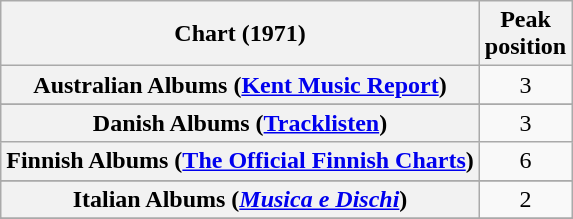<table class="wikitable sortable plainrowheaders">
<tr>
<th>Chart (1971)</th>
<th>Peak<br>position</th>
</tr>
<tr>
<th scope="row">Australian Albums (<a href='#'>Kent Music Report</a>)</th>
<td align="center">3</td>
</tr>
<tr>
</tr>
<tr>
<th scope="row">Danish Albums (<a href='#'>Tracklisten</a>)</th>
<td align=center>3</td>
</tr>
<tr>
<th scope="row">Finnish Albums (<a href='#'>The Official Finnish Charts</a>)</th>
<td align="center">6</td>
</tr>
<tr>
</tr>
<tr>
<th scope="row">Italian Albums (<em><a href='#'>Musica e Dischi</a></em>)</th>
<td align="center">2</td>
</tr>
<tr>
</tr>
<tr>
</tr>
<tr>
</tr>
</table>
